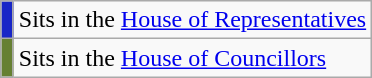<table class="wikitable">
<tr>
<td style="background:#1826C7; width: 1px;"></td>
<td>Sits in the <a href='#'>House of Representatives</a></td>
</tr>
<tr>
<td style="background:#668032; width: 1px;"></td>
<td>Sits in the <a href='#'>House of Councillors</a></td>
</tr>
</table>
